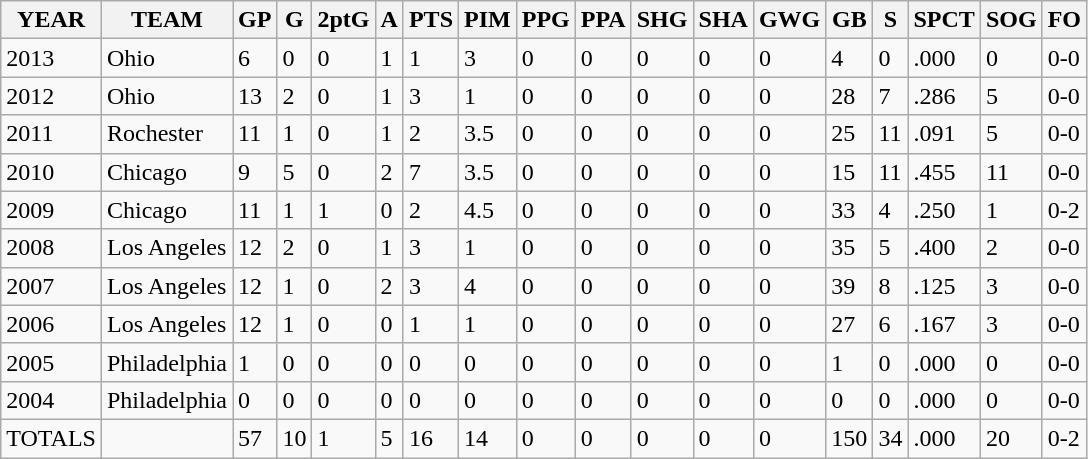<table class="wikitable">
<tr>
<th>YEAR</th>
<th>TEAM</th>
<th>GP</th>
<th>G</th>
<th>2ptG</th>
<th>A</th>
<th>PTS</th>
<th>PIM</th>
<th>PPG</th>
<th>PPA</th>
<th>SHG</th>
<th>SHA</th>
<th>GWG</th>
<th>GB</th>
<th>S</th>
<th>SPCT</th>
<th>SOG</th>
<th>FO</th>
</tr>
<tr>
<td>2013</td>
<td>Ohio</td>
<td>6</td>
<td>0</td>
<td>0</td>
<td>1</td>
<td>1</td>
<td>3</td>
<td>0</td>
<td>0</td>
<td>0</td>
<td>0</td>
<td>0</td>
<td>4</td>
<td>0</td>
<td>.000</td>
<td>0</td>
<td>0-0</td>
</tr>
<tr>
<td>2012</td>
<td>Ohio</td>
<td>13</td>
<td>2</td>
<td>0</td>
<td>1</td>
<td>3</td>
<td>1</td>
<td>0</td>
<td>0</td>
<td>0</td>
<td>0</td>
<td>0</td>
<td>28</td>
<td>7</td>
<td>.286</td>
<td>5</td>
<td>0-0</td>
</tr>
<tr>
<td>2011</td>
<td>Rochester</td>
<td>11</td>
<td>1</td>
<td>0</td>
<td>1</td>
<td>2</td>
<td>3.5</td>
<td>0</td>
<td>0</td>
<td>0</td>
<td>0</td>
<td>0</td>
<td>25</td>
<td>11</td>
<td>.091</td>
<td>5</td>
<td>0-0</td>
</tr>
<tr>
<td>2010</td>
<td>Chicago</td>
<td>9</td>
<td>5</td>
<td>0</td>
<td>2</td>
<td>7</td>
<td>3.5</td>
<td>0</td>
<td>0</td>
<td>0</td>
<td>0</td>
<td>0</td>
<td>15</td>
<td>11</td>
<td>.455</td>
<td>11</td>
<td>0-0</td>
</tr>
<tr>
<td>2009</td>
<td>Chicago</td>
<td>11</td>
<td>1</td>
<td>1</td>
<td>0</td>
<td>2</td>
<td>4.5</td>
<td>0</td>
<td>0</td>
<td>0</td>
<td>0</td>
<td>0</td>
<td>33</td>
<td>4</td>
<td>.250</td>
<td>1</td>
<td>0-2</td>
</tr>
<tr>
<td>2008</td>
<td>Los Angeles</td>
<td>12</td>
<td>2</td>
<td>0</td>
<td>1</td>
<td>3</td>
<td>1</td>
<td>0</td>
<td>0</td>
<td>0</td>
<td>0</td>
<td>0</td>
<td>35</td>
<td>5</td>
<td>.400</td>
<td>2</td>
<td>0-0</td>
</tr>
<tr>
<td>2007</td>
<td>Los Angeles</td>
<td>12</td>
<td>1</td>
<td>0</td>
<td>2</td>
<td>3</td>
<td>4</td>
<td>0</td>
<td>0</td>
<td>0</td>
<td>0</td>
<td>0</td>
<td>39</td>
<td>8</td>
<td>.125</td>
<td>3</td>
<td>0-0</td>
</tr>
<tr>
<td>2006</td>
<td>Los Angeles</td>
<td>12</td>
<td>1</td>
<td>0</td>
<td>0</td>
<td>1</td>
<td>1</td>
<td>0</td>
<td>0</td>
<td>0</td>
<td>0</td>
<td>0</td>
<td>27</td>
<td>6</td>
<td>.167</td>
<td>3</td>
<td>0-0</td>
</tr>
<tr>
<td>2005</td>
<td>Philadelphia</td>
<td>1</td>
<td>0</td>
<td>0</td>
<td>0</td>
<td>0</td>
<td>0</td>
<td>0</td>
<td>0</td>
<td>0</td>
<td>0</td>
<td>0</td>
<td>1</td>
<td>0</td>
<td>.000</td>
<td>0</td>
<td>0-0</td>
</tr>
<tr>
<td>2004</td>
<td>Philadelphia</td>
<td>0</td>
<td>0</td>
<td>0</td>
<td>0</td>
<td>0</td>
<td>0</td>
<td>0</td>
<td>0</td>
<td>0</td>
<td>0</td>
<td>0</td>
<td>0</td>
<td>0</td>
<td>.000</td>
<td>0</td>
<td>0-0</td>
</tr>
<tr>
<td>TOTALS</td>
<td></td>
<td>57</td>
<td>10</td>
<td>1</td>
<td>5</td>
<td>16</td>
<td>14</td>
<td>0</td>
<td>0</td>
<td>0</td>
<td>0</td>
<td>0</td>
<td>150</td>
<td>34</td>
<td>.000</td>
<td>20</td>
<td>0-2</td>
</tr>
</table>
